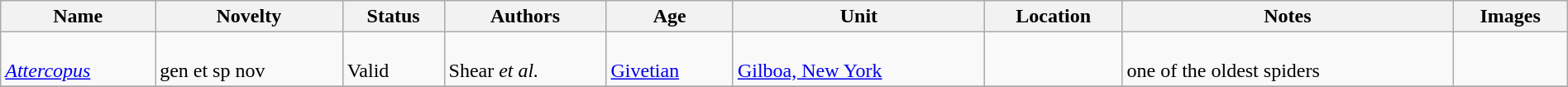<table class="wikitable sortable" align="center" width="100%">
<tr>
<th>Name</th>
<th>Novelty</th>
<th>Status</th>
<th>Authors</th>
<th>Age</th>
<th>Unit</th>
<th>Location</th>
<th>Notes</th>
<th>Images</th>
</tr>
<tr>
<td><br><em><a href='#'>Attercopus</a></em></td>
<td><br>gen et sp nov</td>
<td><br>Valid</td>
<td><br>Shear <em>et al.</em></td>
<td><br><a href='#'>Givetian</a></td>
<td><br><a href='#'>Gilboa, New York</a></td>
<td><br></td>
<td><br>one of the oldest spiders</td>
<td></td>
</tr>
<tr>
</tr>
</table>
